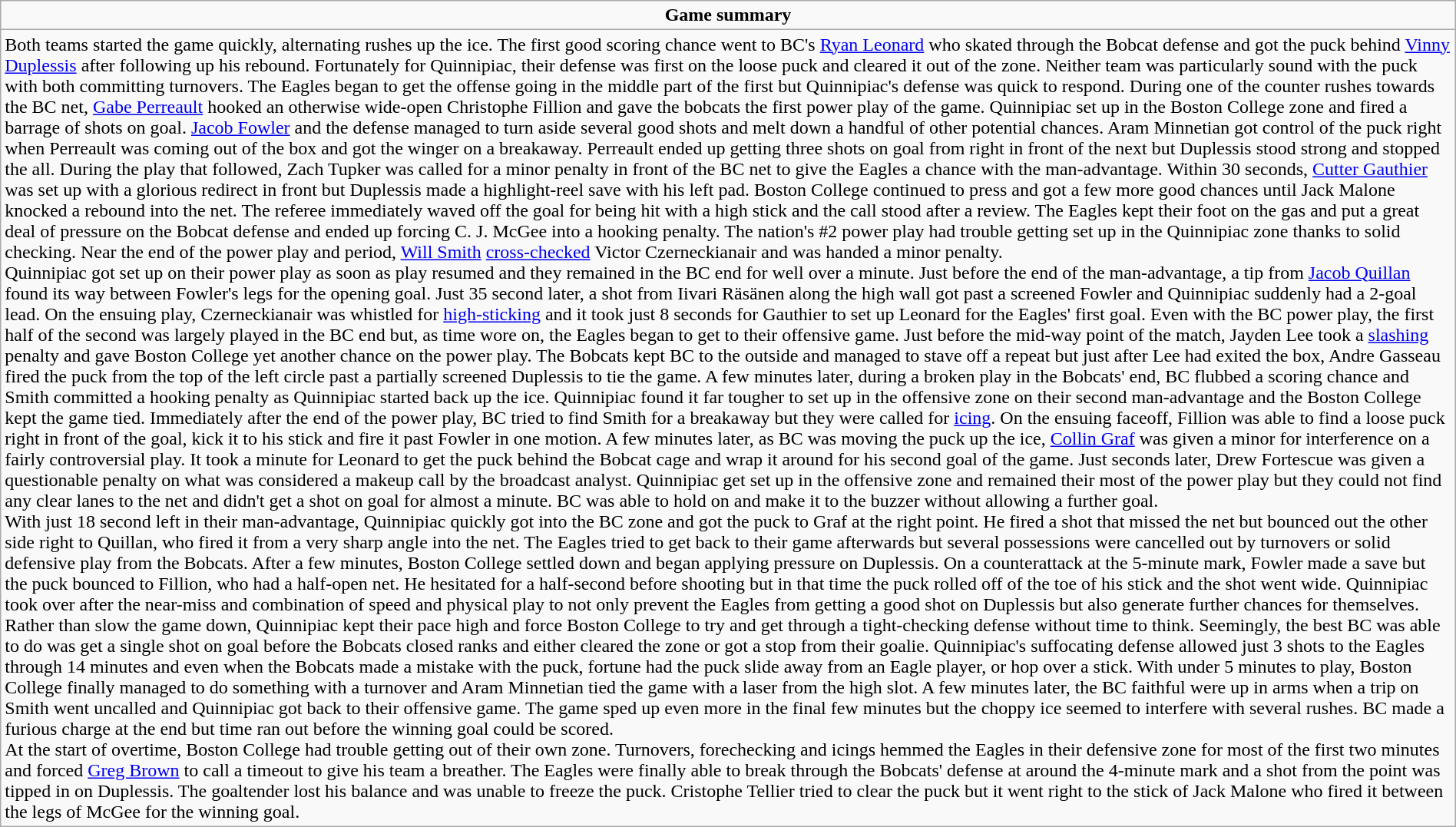<table role="presentation" class="wikitable mw-collapsible autocollapse" width=100%>
<tr>
<td align=center><strong>Game summary</strong></td>
</tr>
<tr>
<td>Both teams started the game quickly, alternating rushes up the ice. The first good scoring chance went to BC's <a href='#'>Ryan Leonard</a> who skated through the Bobcat defense and got the puck behind <a href='#'>Vinny Duplessis</a> after following up his rebound. Fortunately for Quinnipiac, their defense was first on the loose puck and cleared it out of the zone. Neither team was particularly sound with the puck with both committing turnovers. The Eagles began to get the offense going in the middle part of the first but Quinnipiac's defense was quick to respond. During one of the counter rushes towards the BC net, <a href='#'>Gabe Perreault</a> hooked an otherwise wide-open Christophe Fillion and gave the bobcats the first power play of the game. Quinnipiac set up in the Boston College zone and fired a barrage of shots on goal. <a href='#'>Jacob Fowler</a> and the defense managed to turn aside several good shots and melt down a handful of other potential chances. Aram Minnetian got control of the puck right when Perreault was coming out of the box and got the winger on a breakaway. Perreault ended up getting three shots on goal from right in front of the next but Duplessis stood strong and stopped the all. During the play that followed, Zach Tupker was called for a minor penalty in front of the BC net to give the Eagles a chance with the man-advantage. Within 30 seconds, <a href='#'>Cutter Gauthier</a> was set up with a glorious redirect in front but Duplessis made a highlight-reel save with his left pad. Boston College continued to press and got a few more good chances until Jack Malone knocked a rebound into the net. The referee immediately waved off the goal for being hit with a high stick and the call stood after a review. The Eagles kept their foot on the gas and put a great deal of pressure on the Bobcat defense and ended up forcing C. J. McGee into a hooking penalty. The nation's #2 power play had trouble getting set up in the Quinnipiac zone thanks to solid checking. Near the end of the power play and period, <a href='#'>Will Smith</a> <a href='#'>cross-checked</a> Victor Czerneckianair and was handed a minor penalty.<br>Quinnipiac got set up on their power play as soon as play resumed and they remained in the BC end for well over a minute. Just before the end of the man-advantage, a tip from <a href='#'>Jacob Quillan</a> found its way between Fowler's legs for the opening goal. Just 35 second later, a shot from Iivari Räsänen along the high wall got past a screened Fowler and Quinnipiac suddenly had a 2-goal lead. On the ensuing play, Czerneckianair was whistled for <a href='#'>high-sticking</a> and it took just 8 seconds for Gauthier to set up Leonard for the Eagles' first goal. Even with the BC power play, the first half of the second was largely played in the BC end but, as time wore on, the Eagles began to get to their offensive game. Just before the mid-way point of the match, Jayden Lee took a <a href='#'>slashing</a> penalty and gave Boston College yet another chance on the power play. The Bobcats kept BC to the outside and managed to stave off a repeat but just after Lee had exited the box, Andre Gasseau fired the puck from the top of the left circle past a partially screened Duplessis to tie the game. A few minutes later, during a broken play in the Bobcats' end, BC flubbed a scoring chance and Smith committed a hooking penalty as Quinnipiac started back up the ice. Quinnipiac found it far tougher to set up in the offensive zone on their second man-advantage and the Boston College kept the game tied. Immediately after the end of the power play, BC tried to find Smith for a breakaway but they were called for <a href='#'>icing</a>. On the ensuing faceoff, Fillion was able to find a loose puck right in front of the goal, kick it to his stick and fire it past Fowler in one motion. A few minutes later, as BC was moving the puck up the ice, <a href='#'>Collin Graf</a> was given a minor for interference on a fairly controversial play. It took a minute for Leonard to get the puck behind the Bobcat cage and wrap it around for his second goal of the game. Just seconds later, Drew Fortescue was given a questionable penalty on what was considered a makeup call by the broadcast analyst. Quinnipiac get set up in the offensive zone and remained their most of the power play but they could not find any clear lanes to the net and didn't get a shot on goal for almost a minute. BC was able to hold on and make it to the buzzer without allowing a further goal.<br>With just 18 second left in their man-advantage, Quinnipiac quickly got into the BC zone and got the puck to Graf at the right point. He fired a shot that missed the net but bounced out the other side right to Quillan, who fired it from a very sharp angle into the net. The Eagles tried to get back to their game afterwards but several possessions were cancelled out by turnovers or solid defensive play from the Bobcats. After a few minutes, Boston College settled down and began applying pressure on Duplessis. On a counterattack at the 5-minute mark, Fowler made a save but the puck bounced to Fillion, who had a half-open net. He hesitated for a half-second before shooting but in that time the puck rolled off of the toe of his stick and the shot went wide. Quinnipiac took over after the near-miss and combination of speed and physical play to not only prevent the Eagles from getting a good shot on Duplessis but also generate further chances for themselves. Rather than slow the game down, Quinnipiac kept their pace high and force Boston College to try and get through a tight-checking defense without time to think. Seemingly, the best BC was able to do was get a single shot on goal before the Bobcats closed ranks and either cleared the zone or got a stop from their goalie. Quinnipiac's suffocating defense allowed just 3 shots to the Eagles through 14 minutes and even when the Bobcats made a mistake with the puck, fortune had the puck slide away from an Eagle player, or hop over a stick. With under 5 minutes to play, Boston College finally managed to do something with a turnover and Aram Minnetian tied the game with a laser from the high slot. A few minutes later, the BC faithful were up in arms when a trip on Smith went uncalled and Quinnipiac got back to their offensive game. The game sped up even more in the final few minutes but the choppy ice seemed to interfere with several rushes. BC made a furious charge at the end but time ran out before the winning goal could be scored.<br>At the start of overtime, Boston College had trouble getting out of their own zone. Turnovers, forechecking and icings hemmed the Eagles in their defensive zone for most of the first two minutes and forced <a href='#'>Greg Brown</a> to call a timeout to give his team a breather. The Eagles were finally able to break through the Bobcats' defense at around the 4-minute mark and a shot from the point was tipped in on Duplessis. The goaltender lost his balance and was unable to freeze the puck. Cristophe Tellier tried to clear the puck but it went right to the stick of Jack Malone who fired it between the legs of McGee for the winning goal.</td>
</tr>
</table>
